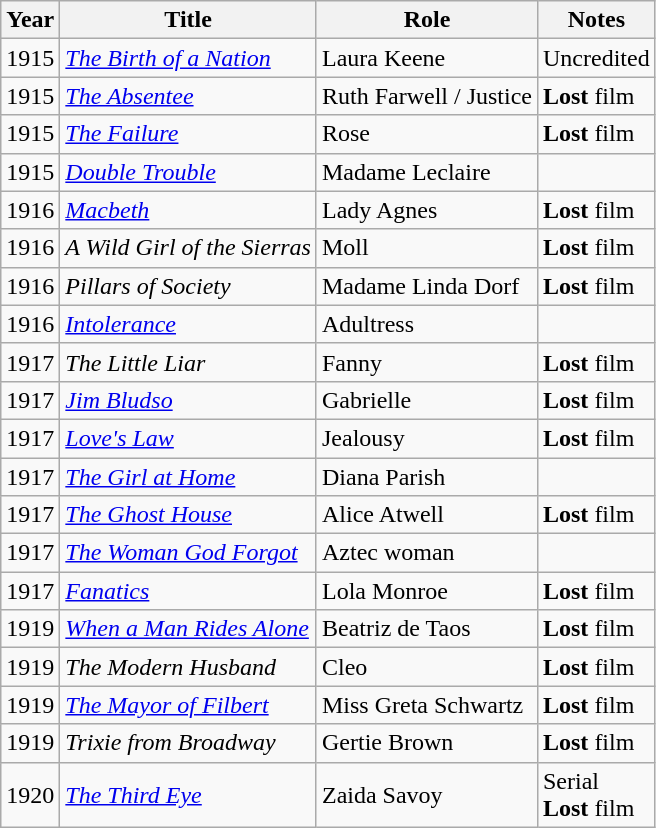<table class="wikitable">
<tr>
<th>Year</th>
<th>Title</th>
<th>Role</th>
<th>Notes</th>
</tr>
<tr>
<td>1915</td>
<td><em><a href='#'>The Birth of a Nation</a></em></td>
<td>Laura Keene</td>
<td>Uncredited</td>
</tr>
<tr>
<td>1915</td>
<td><em><a href='#'>The Absentee</a></em></td>
<td>Ruth Farwell / Justice</td>
<td><strong>Lost</strong> film</td>
</tr>
<tr>
<td>1915</td>
<td><em><a href='#'>The Failure</a></em></td>
<td>Rose</td>
<td><strong>Lost</strong> film</td>
</tr>
<tr>
<td>1915</td>
<td><em><a href='#'>Double Trouble</a></em></td>
<td>Madame Leclaire</td>
<td></td>
</tr>
<tr>
<td>1916</td>
<td><em><a href='#'>Macbeth</a></em></td>
<td>Lady Agnes</td>
<td><strong>Lost</strong> film</td>
</tr>
<tr>
<td>1916</td>
<td><em>A Wild Girl of the Sierras</em></td>
<td>Moll</td>
<td><strong>Lost</strong> film</td>
</tr>
<tr>
<td>1916</td>
<td><em>Pillars of Society</em></td>
<td>Madame Linda Dorf</td>
<td><strong>Lost</strong> film</td>
</tr>
<tr>
<td>1916</td>
<td><em><a href='#'>Intolerance</a></em></td>
<td>Adultress</td>
<td></td>
</tr>
<tr>
<td>1917</td>
<td><em>The Little Liar</em></td>
<td>Fanny</td>
<td><strong>Lost</strong> film</td>
</tr>
<tr>
<td>1917</td>
<td><em><a href='#'>Jim Bludso</a></em></td>
<td>Gabrielle</td>
<td><strong>Lost</strong> film</td>
</tr>
<tr>
<td>1917</td>
<td><em><a href='#'>Love's Law</a></em></td>
<td>Jealousy</td>
<td><strong>Lost</strong> film</td>
</tr>
<tr>
<td>1917</td>
<td><em><a href='#'>The Girl at Home</a></em></td>
<td>Diana Parish</td>
<td></td>
</tr>
<tr>
<td>1917</td>
<td><em><a href='#'>The Ghost House</a></em></td>
<td>Alice Atwell</td>
<td><strong>Lost</strong> film</td>
</tr>
<tr>
<td>1917</td>
<td><em><a href='#'>The Woman God Forgot</a></em></td>
<td>Aztec woman</td>
<td></td>
</tr>
<tr>
<td>1917</td>
<td><em><a href='#'>Fanatics</a></em></td>
<td>Lola Monroe</td>
<td><strong>Lost</strong> film</td>
</tr>
<tr>
<td>1919</td>
<td><em><a href='#'>When a Man Rides Alone</a></em></td>
<td>Beatriz de Taos</td>
<td><strong>Lost</strong> film</td>
</tr>
<tr>
<td>1919</td>
<td><em>The Modern Husband</em></td>
<td>Cleo</td>
<td><strong>Lost</strong> film</td>
</tr>
<tr>
<td>1919</td>
<td><em><a href='#'>The Mayor of Filbert</a></em></td>
<td>Miss Greta Schwartz</td>
<td><strong>Lost</strong> film</td>
</tr>
<tr>
<td>1919</td>
<td><em>Trixie from Broadway</em></td>
<td>Gertie Brown</td>
<td><strong>Lost</strong> film</td>
</tr>
<tr>
<td>1920</td>
<td><em><a href='#'>The Third Eye</a></em></td>
<td>Zaida Savoy</td>
<td>Serial <br> <strong>Lost</strong> film</td>
</tr>
</table>
